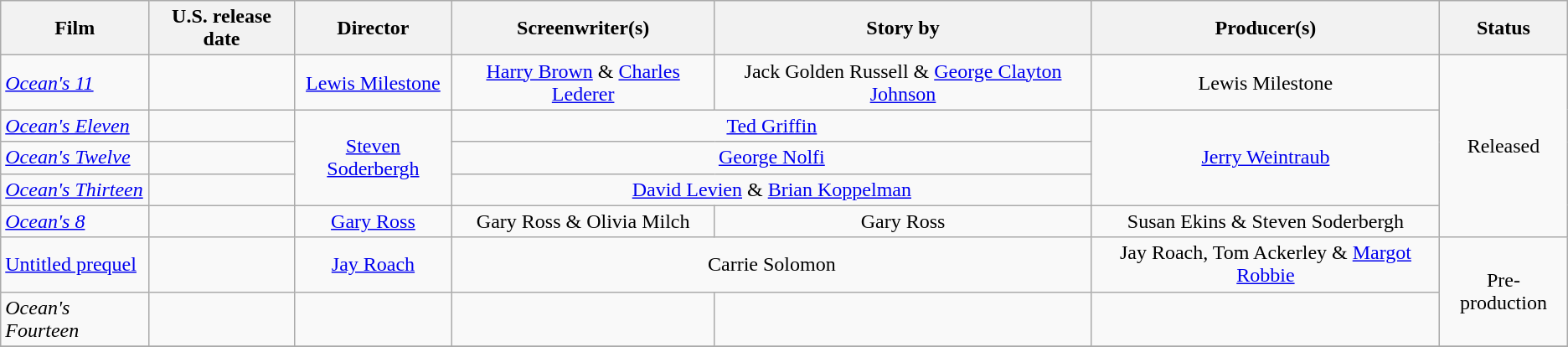<table class="wikitable plainrowheaders" style="text-align:center">
<tr>
<th>Film</th>
<th>U.S. release date</th>
<th>Director</th>
<th>Screenwriter(s)</th>
<th>Story by</th>
<th>Producer(s)</th>
<th>Status</th>
</tr>
<tr>
<td style="text-align:left"><em><a href='#'>Ocean's 11</a></em></td>
<td style="text-align:left"></td>
<td><a href='#'>Lewis Milestone</a></td>
<td><a href='#'>Harry Brown</a> & <a href='#'>Charles Lederer</a></td>
<td>Jack Golden Russell & <a href='#'>George Clayton Johnson</a></td>
<td>Lewis Milestone</td>
<td rowspan="5">Released</td>
</tr>
<tr>
<td style="text-align:left"><em><a href='#'>Ocean's Eleven</a></em></td>
<td style="text-align:left"></td>
<td rowspan="3"><a href='#'>Steven Soderbergh</a></td>
<td colspan="2"><a href='#'>Ted Griffin</a></td>
<td rowspan="3"><a href='#'>Jerry Weintraub</a></td>
</tr>
<tr>
<td style="text-align:left"><em><a href='#'>Ocean's Twelve</a></em></td>
<td style="text-align:left"></td>
<td colspan="2"><a href='#'>George Nolfi</a></td>
</tr>
<tr>
<td style="text-align:left"><em><a href='#'>Ocean's Thirteen</a></em></td>
<td style="text-align:left"></td>
<td colspan="2"><a href='#'>David Levien</a> & <a href='#'>Brian Koppelman</a></td>
</tr>
<tr>
<td style="text-align:left"><em><a href='#'>Ocean's 8</a></em></td>
<td style="text-align:left"></td>
<td><a href='#'>Gary Ross</a></td>
<td>Gary Ross & Olivia Milch</td>
<td>Gary Ross</td>
<td>Susan Ekins & Steven Soderbergh</td>
</tr>
<tr>
<td style="text-align:left"><a href='#'>Untitled prequel</a></td>
<td></td>
<td><a href='#'>Jay Roach</a></td>
<td colspan="2">Carrie Solomon</td>
<td>Jay Roach, Tom Ackerley & <a href='#'>Margot Robbie</a></td>
<td rowspan="2">Pre-production</td>
</tr>
<tr>
<td style="text-align:left"><em>Ocean's Fourteen</em></td>
<td></td>
<td></td>
<td></td>
<td></td>
<td></td>
</tr>
<tr>
</tr>
</table>
